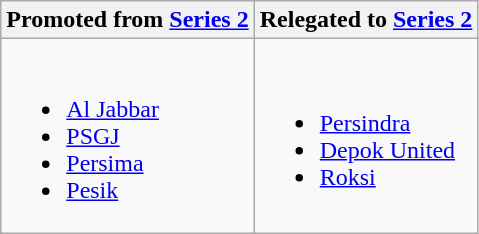<table class="wikitable">
<tr>
<th> Promoted from <a href='#'>Series 2</a></th>
<th> Relegated to <a href='#'>Series 2</a></th>
</tr>
<tr>
<td><br><ul><li><a href='#'>Al Jabbar</a></li><li><a href='#'>PSGJ</a></li><li><a href='#'>Persima</a></li><li><a href='#'>Pesik</a></li></ul></td>
<td><br><ul><li><a href='#'>Persindra</a></li><li><a href='#'>Depok United</a></li><li><a href='#'>Roksi</a></li></ul></td>
</tr>
</table>
